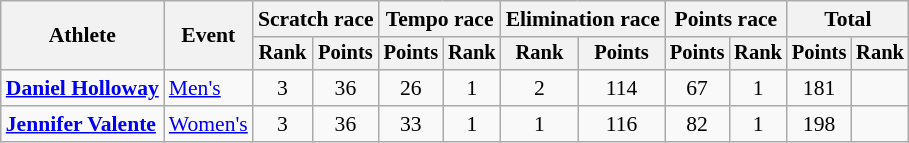<table class=wikitable style=font-size:90%;text-align:center>
<tr>
<th rowspan=2>Athlete</th>
<th rowspan=2>Event</th>
<th colspan=2>Scratch race</th>
<th colspan=2>Tempo race</th>
<th colspan=2>Elimination race</th>
<th colspan=2>Points race</th>
<th colspan=2>Total</th>
</tr>
<tr style=font-size:95%>
<th>Rank</th>
<th>Points</th>
<th>Points</th>
<th>Rank</th>
<th>Rank</th>
<th>Points</th>
<th>Points</th>
<th>Rank</th>
<th>Points</th>
<th>Rank</th>
</tr>
<tr>
<td align=left><strong><a href='#'>Daniel Holloway</a></strong></td>
<td align=left><a href='#'>Men's</a></td>
<td>3</td>
<td>36</td>
<td>26</td>
<td>1</td>
<td>2</td>
<td>114</td>
<td>67</td>
<td>1</td>
<td>181</td>
<td></td>
</tr>
<tr>
<td align=left><strong><a href='#'>Jennifer Valente</a></strong></td>
<td align=left><a href='#'>Women's</a></td>
<td>3</td>
<td>36</td>
<td>33</td>
<td>1</td>
<td>1</td>
<td>116</td>
<td>82</td>
<td>1</td>
<td>198</td>
<td></td>
</tr>
</table>
